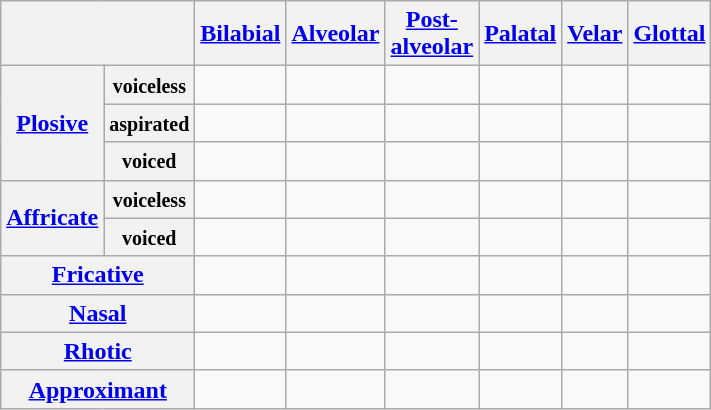<table class="wikitable" style="text-align:center">
<tr>
<th colspan="2"></th>
<th><a href='#'>Bilabial</a></th>
<th><a href='#'>Alveolar</a></th>
<th><a href='#'>Post-<br>alveolar</a></th>
<th><a href='#'>Palatal</a></th>
<th><a href='#'>Velar</a></th>
<th><a href='#'>Glottal</a></th>
</tr>
<tr>
<th rowspan="3"><a href='#'>Plosive</a></th>
<th><small>voiceless</small></th>
<td></td>
<td></td>
<td></td>
<td></td>
<td></td>
<td></td>
</tr>
<tr>
<th><small>aspirated</small></th>
<td></td>
<td></td>
<td></td>
<td></td>
<td></td>
<td></td>
</tr>
<tr>
<th><small>voiced</small></th>
<td></td>
<td></td>
<td></td>
<td></td>
<td></td>
<td></td>
</tr>
<tr>
<th rowspan="2"><a href='#'>Affricate</a></th>
<th><small>voiceless</small></th>
<td></td>
<td></td>
<td></td>
<td></td>
<td></td>
<td></td>
</tr>
<tr>
<th><small>voiced</small></th>
<td></td>
<td></td>
<td></td>
<td></td>
<td></td>
<td></td>
</tr>
<tr>
<th colspan="2"><a href='#'>Fricative</a></th>
<td></td>
<td></td>
<td></td>
<td></td>
<td></td>
<td></td>
</tr>
<tr>
<th colspan="2"><a href='#'>Nasal</a></th>
<td></td>
<td></td>
<td></td>
<td></td>
<td></td>
<td></td>
</tr>
<tr>
<th colspan="2"><a href='#'>Rhotic</a></th>
<td></td>
<td></td>
<td></td>
<td></td>
<td></td>
<td></td>
</tr>
<tr>
<th colspan="2"><a href='#'>Approximant</a></th>
<td></td>
<td></td>
<td></td>
<td></td>
<td></td>
<td></td>
</tr>
</table>
